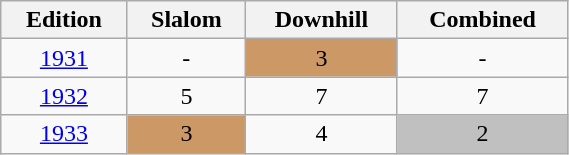<table class="wikitable" width=30% style="font-size:100%; text-align:center;">
<tr>
<th>Edition</th>
<th>Slalom</th>
<th>Downhill</th>
<th>Combined</th>
</tr>
<tr>
<td><a href='#'>1931</a></td>
<td>-</td>
<td bgcolor=cc9966>3</td>
<td>-</td>
</tr>
<tr>
<td><a href='#'>1932</a></td>
<td>5</td>
<td>7</td>
<td>7</td>
</tr>
<tr>
<td><a href='#'>1933</a></td>
<td bgcolor=cc9966>3</td>
<td>4</td>
<td bgcolor=silver>2</td>
</tr>
</table>
